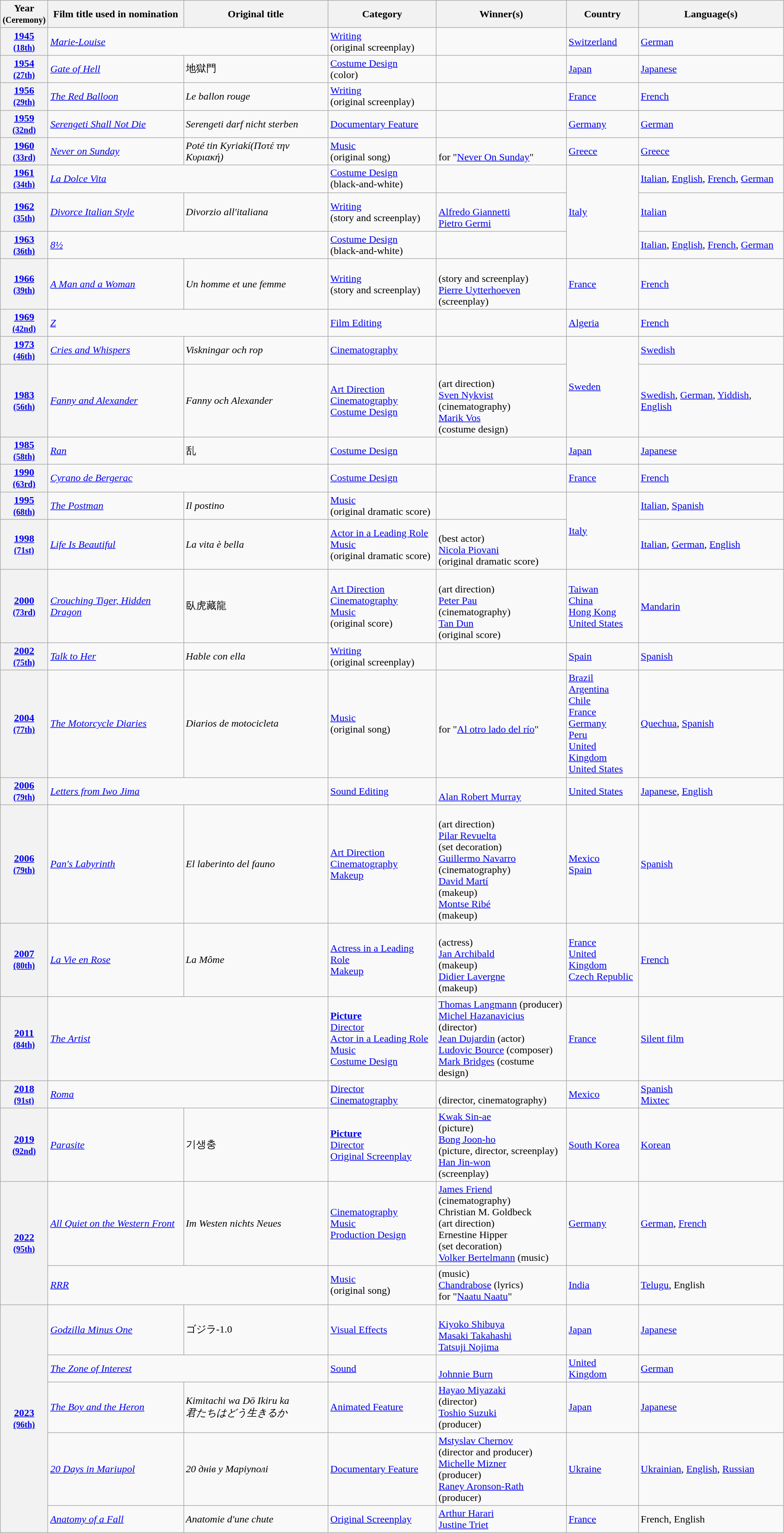<table class="wikitable plainrowheaders sortable" border="1" style="width:98%">
<tr>
<th scope=col>Year<br><small>(Ceremony)</small></th>
<th scope=col>Film title used in nomination</th>
<th scope=col>Original title</th>
<th scope=col>Category</th>
<th scope=col>Winner(s)</th>
<th scope=col>Country</th>
<th scope=col>Language(s)</th>
</tr>
<tr>
<th align="center"><a href='#'>1945</a><br><small><a href='#'>(18th)</a></small></th>
<td colspan="2" scope="row"><em><a href='#'>Marie-Louise</a></em></td>
<td><a href='#'>Writing</a><br>(original screenplay)</td>
<td></td>
<td> <a href='#'>Switzerland</a></td>
<td><a href='#'>German</a></td>
</tr>
<tr>
<th align="center"><a href='#'>1954</a><br><small><a href='#'>(27th)</a></small></th>
<td scope="row"><em><a href='#'>Gate of Hell</a></em></td>
<td>地獄門</td>
<td><a href='#'>Costume Design</a><br>(color)</td>
<td></td>
<td> <a href='#'>Japan</a></td>
<td><a href='#'>Japanese</a></td>
</tr>
<tr>
<th align="center"><a href='#'>1956</a><br><small><a href='#'>(29th)</a></small></th>
<td scope="row"><em><a href='#'>The Red Balloon</a></em></td>
<td><em>Le ballon rouge</em></td>
<td><a href='#'>Writing</a><br>(original screenplay)</td>
<td></td>
<td> <a href='#'>France</a></td>
<td><a href='#'>French</a></td>
</tr>
<tr>
<th align="center"><a href='#'>1959</a><br><small><a href='#'>(32nd)</a></small></th>
<td scope="row"><em><a href='#'>Serengeti Shall Not Die</a></em></td>
<td><em>Serengeti darf nicht sterben</em></td>
<td><a href='#'>Documentary Feature</a></td>
<td></td>
<td> <a href='#'>Germany</a></td>
<td><a href='#'>German</a></td>
</tr>
<tr>
<th align="center"><a href='#'>1960</a><br><small><a href='#'>(33rd)</a></small></th>
<td scope="row"><em><a href='#'>Never on Sunday</a></em></td>
<td><em>Poté tin Kyriakí(Ποτέ την Κυριακή)</em></td>
<td><a href='#'>Music</a><br>(original song)</td>
<td><br>for "<a href='#'>Never On Sunday</a>"</td>
<td> <a href='#'>Greece</a></td>
<td><a href='#'>Greece</a></td>
</tr>
<tr>
<th align="center"><a href='#'>1961</a><br><small><a href='#'>(34th)</a></small></th>
<td colspan="2" scope="row"><em><a href='#'>La Dolce Vita</a></em></td>
<td><a href='#'>Costume Design</a><br>(black-and-white)</td>
<td></td>
<td rowspan="3"> <a href='#'>Italy</a></td>
<td><a href='#'>Italian</a>, <a href='#'>English</a>, <a href='#'>French</a>, <a href='#'>German</a></td>
</tr>
<tr>
<th align="center"><a href='#'>1962</a><br><small><a href='#'>(35th)</a></small></th>
<td scope="row"><em><a href='#'>Divorce Italian Style</a></em></td>
<td><em>Divorzio all'italiana</em></td>
<td><a href='#'>Writing</a><br>(story and screenplay)</td>
<td><br><a href='#'>Alfredo Giannetti</a><br><a href='#'>Pietro Germi</a></td>
<td><a href='#'>Italian</a></td>
</tr>
<tr>
<th align="center"><a href='#'>1963</a><br><small><a href='#'>(36th)</a></small></th>
<td colspan="2" scope="row"><em><a href='#'>8½</a></em></td>
<td><a href='#'>Costume Design</a><br>(black-and-white)</td>
<td></td>
<td><a href='#'>Italian</a>, <a href='#'>English</a>, <a href='#'>French</a>, <a href='#'>German</a></td>
</tr>
<tr>
<th align="center"><a href='#'>1966</a><br><small><a href='#'>(39th)</a></small></th>
<td scope="row"><em><a href='#'>A Man and a Woman</a></em></td>
<td><em>Un homme et une femme</em></td>
<td><a href='#'>Writing</a><br>(story and screenplay)</td>
<td><br>(story and screenplay)<br><a href='#'>Pierre Uytterhoeven</a><br>(screenplay)</td>
<td> <a href='#'>France</a></td>
<td><a href='#'>French</a></td>
</tr>
<tr>
<th align="center"><a href='#'>1969</a><br><small><a href='#'>(42nd)</a></small></th>
<td colspan="2" scope="row"><em><a href='#'>Z</a></em></td>
<td><a href='#'>Film Editing</a></td>
<td></td>
<td> <a href='#'>Algeria</a></td>
<td><a href='#'>French</a></td>
</tr>
<tr>
<th align="center"><a href='#'>1973</a><br><small><a href='#'>(46th)</a></small></th>
<td scope="row"><em><a href='#'>Cries and Whispers</a></em></td>
<td><em>Viskningar och rop</em></td>
<td><a href='#'>Cinematography</a></td>
<td></td>
<td rowspan="2"> <a href='#'>Sweden</a></td>
<td><a href='#'>Swedish</a></td>
</tr>
<tr>
<th align="center"><a href='#'>1983</a><br><small><a href='#'>(56th)</a></small></th>
<td scope="row"><em><a href='#'>Fanny and Alexander</a></em></td>
<td><em>Fanny och Alexander</em></td>
<td><a href='#'>Art Direction</a><br><a href='#'>Cinematography</a><br><a href='#'>Costume Design</a></td>
<td><br>(art direction)<br><a href='#'>Sven Nykvist</a><br>(cinematography)<br><a href='#'>Marik Vos</a><br>(costume design)</td>
<td><a href='#'>Swedish</a>, <a href='#'>German</a>, <a href='#'>Yiddish</a>, <a href='#'>English</a></td>
</tr>
<tr>
<th align="center"><a href='#'>1985</a><br><small><a href='#'>(58th)</a></small></th>
<td scope="row"><em><a href='#'>Ran</a></em></td>
<td>乱</td>
<td><a href='#'>Costume Design</a></td>
<td></td>
<td> <a href='#'>Japan</a></td>
<td><a href='#'>Japanese</a></td>
</tr>
<tr>
<th align="center"><a href='#'>1990</a><br><small><a href='#'>(63rd)</a></small></th>
<td colspan="2" scope="row"><em><a href='#'>Cyrano de Bergerac</a></em></td>
<td><a href='#'>Costume Design</a></td>
<td></td>
<td> <a href='#'>France</a></td>
<td><a href='#'>French</a></td>
</tr>
<tr>
<th align="center"><a href='#'>1995</a><br><small><a href='#'>(68th)</a></small></th>
<td scope="row"><em><a href='#'>The Postman</a></em></td>
<td><em>Il postino</em></td>
<td><a href='#'>Music</a><br>(original dramatic score)</td>
<td></td>
<td rowspan="2"> <a href='#'>Italy</a></td>
<td><a href='#'>Italian</a>, <a href='#'>Spanish</a></td>
</tr>
<tr>
<th align="center"><a href='#'>1998</a><br><small><a href='#'>(71st)</a></small></th>
<td scope="row"><em><a href='#'>Life Is Beautiful</a></em></td>
<td><em>La vita è bella</em></td>
<td><a href='#'>Actor in a Leading Role</a><br><a href='#'>Music</a><br>(original dramatic score)</td>
<td><br>(best actor)<br><a href='#'>Nicola Piovani</a><br>(original dramatic score)</td>
<td><a href='#'>Italian</a>, <a href='#'>German</a>, <a href='#'>English</a></td>
</tr>
<tr>
<th align="center"><a href='#'>2000</a><br><small><a href='#'>(73rd)</a></small></th>
<td scope="row"><em><a href='#'>Crouching Tiger, Hidden Dragon</a></em></td>
<td>臥虎藏龍</td>
<td><a href='#'>Art Direction</a><br><a href='#'>Cinematography</a><br><a href='#'>Music</a><br>(original score)</td>
<td><br>(art direction)<br><a href='#'>Peter Pau</a><br>(cinematography)<br><a href='#'>Tan Dun</a><br>(original score)</td>
<td> <a href='#'>Taiwan</a><br> <a href='#'>China</a><br> <a href='#'>Hong Kong</a><br> <a href='#'>United States</a></td>
<td><a href='#'>Mandarin</a></td>
</tr>
<tr>
<th align="center"><a href='#'>2002</a><br><small><a href='#'>(75th)</a></small></th>
<td scope="row"><em><a href='#'>Talk to Her</a></em></td>
<td><em>Hable con ella</em></td>
<td><a href='#'>Writing</a><br>(original screenplay)</td>
<td></td>
<td> <a href='#'>Spain</a></td>
<td><a href='#'>Spanish</a></td>
</tr>
<tr>
<th align="center"><a href='#'>2004</a><br><small><a href='#'>(77th)</a></small></th>
<td scope="row"><em><a href='#'>The Motorcycle Diaries</a></em></td>
<td><em>Diarios de motocicleta</em></td>
<td><a href='#'>Music</a><br>(original song)</td>
<td><br>for "<a href='#'>Al otro lado del río</a>"</td>
<td> <a href='#'>Brazil</a><br> <a href='#'>Argentina</a><br> <a href='#'>Chile</a><br> <a href='#'>France</a><br> <a href='#'>Germany</a><br> <a href='#'>Peru</a><br> <a href='#'>United Kingdom</a><br> <a href='#'>United States</a></td>
<td><a href='#'>Quechua</a>, <a href='#'>Spanish</a></td>
</tr>
<tr>
<th align="center"><a href='#'>2006</a><br><small><a href='#'>(79th)</a></small></th>
<td colspan="2" scope="row"><em><a href='#'>Letters from Iwo Jima</a></em></td>
<td><a href='#'>Sound Editing</a></td>
<td><br><a href='#'>Alan Robert Murray</a></td>
<td> <a href='#'>United States</a></td>
<td><a href='#'>Japanese</a>, <a href='#'>English</a></td>
</tr>
<tr>
<th align="center"><a href='#'>2006</a><br><small><a href='#'>(79th)</a></small></th>
<td scope="row"><em><a href='#'>Pan's Labyrinth</a></em></td>
<td><em>El laberinto del fauno</em></td>
<td><a href='#'>Art Direction</a><br><a href='#'>Cinematography</a><br><a href='#'>Makeup</a></td>
<td><br>(art direction)<br><a href='#'>Pilar Revuelta</a><br>(set decoration)<br><a href='#'>Guillermo Navarro</a><br>(cinematography)<br><a href='#'>David Martí</a><br>(makeup)<br><a href='#'>Montse Ribé</a><br>(makeup)</td>
<td> <a href='#'>Mexico</a><br> <a href='#'>Spain</a></td>
<td><a href='#'>Spanish</a></td>
</tr>
<tr>
<th align="center"><a href='#'>2007</a><br><small><a href='#'>(80th)</a></small></th>
<td scope="row"><em><a href='#'>La Vie en Rose</a></em></td>
<td><em>La Môme</em></td>
<td><a href='#'>Actress in a Leading Role</a><br><a href='#'>Makeup</a></td>
<td><br>(actress)<br><a href='#'>Jan Archibald</a><br>(makeup)<br><a href='#'>Didier Lavergne</a><br>(makeup)</td>
<td> <a href='#'>France</a><br> <a href='#'>United Kingdom</a><br> <a href='#'>Czech Republic</a></td>
<td><a href='#'>French</a></td>
</tr>
<tr>
<th align="center"><a href='#'>2011</a><br><small><a href='#'>(84th)</a></small></th>
<td colspan="2" scope="row"><em><a href='#'>The Artist</a></em></td>
<td><strong><a href='#'>Picture</a></strong><br><a href='#'>Director</a><br><a href='#'>Actor in a Leading Role</a><br><a href='#'>Music</a><br><a href='#'>Costume Design</a></td>
<td><a href='#'>Thomas Langmann</a> (producer)<br><a href='#'>Michel Hazanavicius</a> (director)<br><a href='#'>Jean Dujardin</a> (actor)<br><a href='#'>Ludovic Bource</a> (composer)<br><a href='#'>Mark Bridges</a> (costume design)</td>
<td> <a href='#'>France</a></td>
<td><a href='#'>Silent film</a></td>
</tr>
<tr>
<th align="center"><a href='#'>2018</a><br><small><a href='#'>(91st)</a></small></th>
<td colspan="2" scope="row"><em><a href='#'>Roma</a></em></td>
<td><a href='#'>Director</a><br><a href='#'>Cinematography</a></td>
<td><br>(director, cinematography)</td>
<td> <a href='#'>Mexico</a></td>
<td><a href='#'>Spanish</a><br><a href='#'>Mixtec</a></td>
</tr>
<tr>
<th align="center"><a href='#'>2019</a><br><small><a href='#'>(92nd)</a></small></th>
<td scope="row"><em><a href='#'>Parasite</a></em></td>
<td>기생충</td>
<td><strong><a href='#'>Picture</a></strong><br><a href='#'>Director</a><br><a href='#'>Original Screenplay</a></td>
<td><a href='#'>Kwak Sin-ae</a><br>(picture)<br><a href='#'>Bong Joon-ho</a><br>(picture, director, screenplay)<br><a href='#'>Han Jin-won</a><br>(screenplay)</td>
<td> <a href='#'>South Korea</a></td>
<td><a href='#'>Korean</a></td>
</tr>
<tr>
<th align="center" rowspan="2"><a href='#'>2022</a><br><small><a href='#'>(95th)</a></small></th>
<td scope="row"><em><a href='#'>All Quiet on the Western Front</a></em></td>
<td><em>Im Westen nichts Neues</em></td>
<td><a href='#'>Cinematography</a><br><a href='#'>Music</a><br><a href='#'>Production Design</a></td>
<td><a href='#'>James Friend</a><br>(cinematography)<br>Christian M. Goldbeck<br>(art direction)<br>Ernestine Hipper<br>(set decoration)<br><a href='#'>Volker Bertelmann</a> (music)</td>
<td> <a href='#'>Germany</a></td>
<td><a href='#'>German</a>, <a href='#'>French</a></td>
</tr>
<tr>
<td colspan="2" scope="row"><em><a href='#'>RRR</a></em></td>
<td><a href='#'>Music</a><br>(original song)</td>
<td> (music)<br><a href='#'>Chandrabose</a> (lyrics)<br>for "<a href='#'>Naatu Naatu</a>"</td>
<td> <a href='#'>India</a></td>
<td><a href='#'>Telugu</a>, English</td>
</tr>
<tr>
<th align="center" rowspan="5"><a href='#'>2023</a><br><small><a href='#'>(96th)</a></small></th>
<td scope="row"><em><a href='#'>Godzilla Minus One</a></em></td>
<td>ゴジラ-1.0</td>
<td><a href='#'>Visual Effects</a></td>
<td><br><a href='#'>Kiyoko Shibuya</a><br><a href='#'>Masaki Takahashi</a><br><a href='#'>Tatsuji Nojima</a></td>
<td> <a href='#'>Japan</a></td>
<td><a href='#'>Japanese</a></td>
</tr>
<tr>
<td colspan="2" scope="row"><em><a href='#'>The Zone of Interest</a></em></td>
<td><a href='#'>Sound</a></td>
<td><br><a href='#'>Johnnie Burn</a><br></td>
<td> <a href='#'>United Kingdom</a></td>
<td><a href='#'>German</a></td>
</tr>
<tr>
<td><em><a href='#'>The Boy and the Heron</a></em></td>
<td><em>Kimitachi wa Dō Ikiru ka</em><br><em>君たちはどう生きるか</em></td>
<td><a href='#'>Animated Feature</a></td>
<td><a href='#'>Hayao Miyazaki</a><br>(director)<br><a href='#'>Toshio Suzuki</a><br>(producer)</td>
<td> <a href='#'>Japan</a></td>
<td><a href='#'>Japanese</a></td>
</tr>
<tr>
<td><em><a href='#'>20 Days in Mariupol</a></em></td>
<td><em>20 днів у Маріуполі</em></td>
<td><a href='#'>Documentary Feature</a></td>
<td><a href='#'>Mstyslav Chernov</a><br>(director and producer)<br><a href='#'>Michelle Mizner</a><br>(producer)<br><a href='#'>Raney Aronson-Rath</a><br>(producer)</td>
<td> <a href='#'>Ukraine</a></td>
<td><a href='#'>Ukrainian</a>, <a href='#'>English</a>, <a href='#'>Russian</a></td>
</tr>
<tr>
<td><em><a href='#'>Anatomy of a Fall</a></em></td>
<td><em>Anatomie d'une chute</em></td>
<td><a href='#'>Original Screenplay</a></td>
<td><a href='#'>Arthur Harari</a><br><a href='#'>Justine Triet</a></td>
<td> <a href='#'>France</a></td>
<td>French, English</td>
</tr>
</table>
